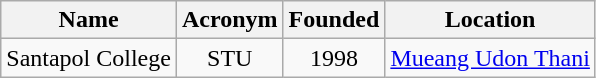<table class="wikitable" style="text-align:right; margin-right:60px">
<tr>
<th>Name</th>
<th>Acronym</th>
<th>Founded</th>
<th>Location</th>
</tr>
<tr>
<td align=left>Santapol College</td>
<td align=center>STU</td>
<td align=center>1998</td>
<td align=center><a href='#'>Mueang Udon Thani</a></td>
</tr>
</table>
